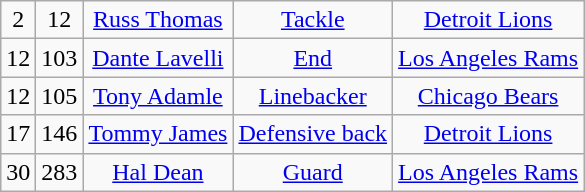<table class="wikitable" style="text-align:center">
<tr>
<td>2</td>
<td>12</td>
<td><a href='#'>Russ Thomas</a></td>
<td><a href='#'>Tackle</a></td>
<td><a href='#'>Detroit Lions</a></td>
</tr>
<tr>
<td>12</td>
<td>103</td>
<td><a href='#'>Dante Lavelli</a></td>
<td><a href='#'>End</a></td>
<td><a href='#'>Los Angeles Rams</a></td>
</tr>
<tr>
<td>12</td>
<td>105</td>
<td><a href='#'>Tony Adamle</a></td>
<td><a href='#'>Linebacker</a></td>
<td><a href='#'>Chicago Bears</a></td>
</tr>
<tr>
<td>17</td>
<td>146</td>
<td><a href='#'>Tommy James</a></td>
<td><a href='#'>Defensive back</a></td>
<td><a href='#'>Detroit Lions</a></td>
</tr>
<tr>
<td>30</td>
<td>283</td>
<td><a href='#'>Hal Dean</a></td>
<td><a href='#'>Guard</a></td>
<td><a href='#'>Los Angeles Rams</a></td>
</tr>
</table>
